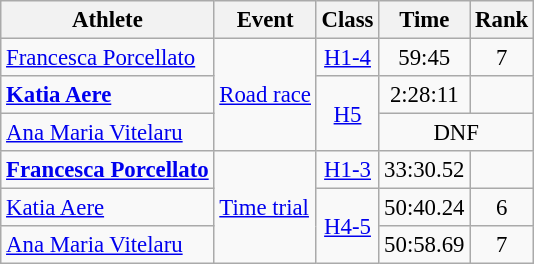<table class=wikitable style=font-size:95%;text-align:center>
<tr>
<th>Athlete</th>
<th>Event</th>
<th>Class</th>
<th>Time</th>
<th>Rank</th>
</tr>
<tr align=center>
<td align=left><a href='#'>Francesca Porcellato</a></td>
<td align=left rowspan=3><a href='#'>Road race</a></td>
<td><a href='#'>H1-4</a></td>
<td>59:45</td>
<td>7</td>
</tr>
<tr align=center>
<td align=left><strong><a href='#'>Katia Aere</a></strong></td>
<td rowspan=2><a href='#'>H5</a></td>
<td>2:28:11</td>
<td></td>
</tr>
<tr align=center>
<td align=left><a href='#'>Ana Maria Vitelaru</a></td>
<td colspan=2>DNF</td>
</tr>
<tr align=center>
<td align=left><strong><a href='#'>Francesca Porcellato</a></strong></td>
<td align=left rowspan=3><a href='#'>Time trial</a></td>
<td><a href='#'>H1-3</a></td>
<td>33:30.52</td>
<td></td>
</tr>
<tr align=center>
<td align=left><a href='#'>Katia Aere</a></td>
<td rowspan=2><a href='#'>H4-5</a></td>
<td>50:40.24</td>
<td>6</td>
</tr>
<tr align=center>
<td align=left><a href='#'>Ana Maria Vitelaru</a></td>
<td>50:58.69</td>
<td>7</td>
</tr>
</table>
